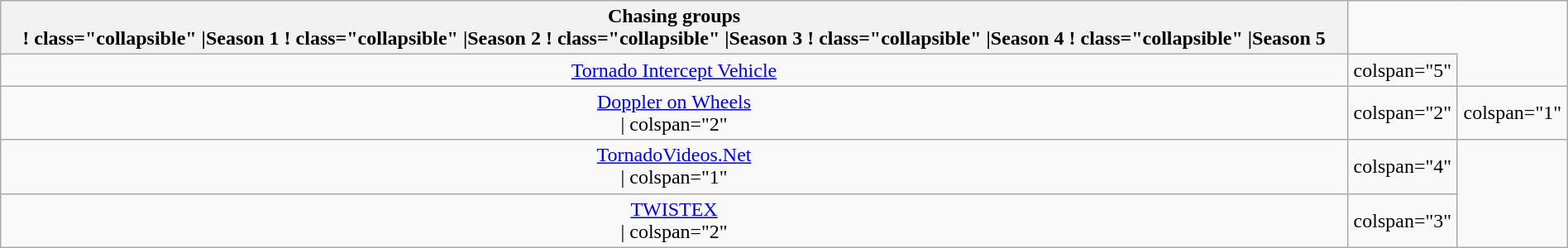<table class="wikitable sortable" style="text-align:center; width:100%">
<tr style="vertical-align:bottom;">
<th>Chasing groups<br> ! class="collapsible" |Season 1
 ! class="collapsible" |Season 2
 ! class="collapsible" |Season 3
 ! class="collapsible" |Season 4
 ! class="collapsible" |Season 5</th>
</tr>
<tr>
<td><a href='#'>Tornado Intercept Vehicle</a></td>
<td>colspan="5" <br></td>
</tr>
<tr>
<td><a href='#'>Doppler on Wheels</a><br> | colspan="2" </td>
<td>colspan="2" </td>
<td>colspan="1" </td>
</tr>
<tr>
<td><a href='#'>TornadoVideos.Net</a><br> | colspan="1" </td>
<td>colspan="4" </td>
</tr>
<tr>
<td><a href='#'>TWISTEX</a><br> | colspan="2" </td>
<td>colspan="3" </td>
</tr>
</table>
